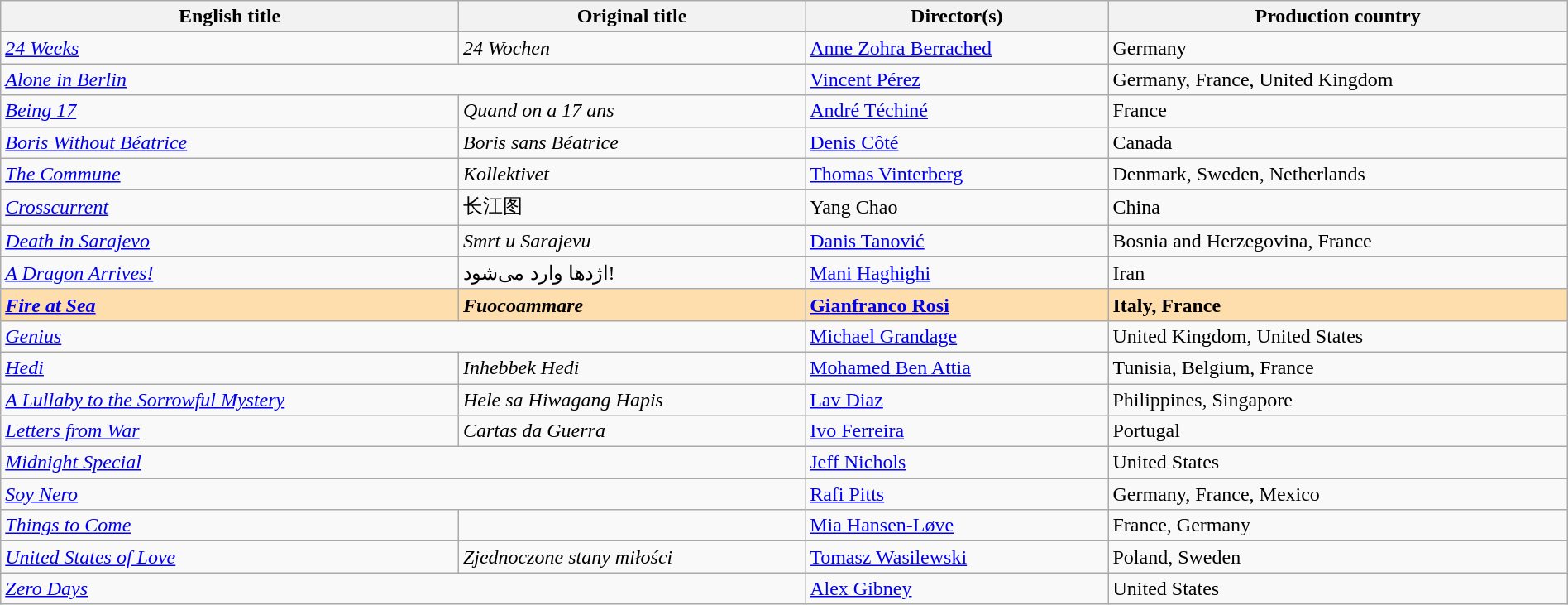<table class="wikitable" width="100%" cellpadding="5">
<tr>
<th scope="col">English title</th>
<th scope="col">Original title</th>
<th scope="col">Director(s)</th>
<th scope="col">Production country</th>
</tr>
<tr>
<td><em><a href='#'>24 Weeks</a></em></td>
<td><em>24 Wochen</em></td>
<td><a href='#'>Anne Zohra Berrached</a></td>
<td>Germany</td>
</tr>
<tr>
<td colspan="2"><em><a href='#'>Alone in Berlin</a></em></td>
<td><a href='#'>Vincent Pérez</a></td>
<td>Germany, France, United Kingdom</td>
</tr>
<tr>
<td><em><a href='#'>Being 17</a></em></td>
<td><em>Quand on a 17 ans</em></td>
<td><a href='#'>André Téchiné</a></td>
<td>France</td>
</tr>
<tr>
<td><em><a href='#'>Boris Without Béatrice</a></em></td>
<td><em>Boris sans Béatrice</em></td>
<td><a href='#'>Denis Côté</a></td>
<td>Canada</td>
</tr>
<tr>
<td><em><a href='#'>The Commune</a></em></td>
<td><em>Kollektivet</em></td>
<td><a href='#'>Thomas Vinterberg</a></td>
<td>Denmark, Sweden, Netherlands</td>
</tr>
<tr>
<td><em><a href='#'>Crosscurrent</a></em></td>
<td>长江图</td>
<td>Yang Chao</td>
<td>China</td>
</tr>
<tr>
<td><em><a href='#'>Death in Sarajevo</a></em></td>
<td><em>Smrt u Sarajevu</em></td>
<td><a href='#'>Danis Tanović</a></td>
<td>Bosnia and Herzegovina, France</td>
</tr>
<tr>
<td><em><a href='#'>A Dragon Arrives!</a></em></td>
<td>اژدها وارد می‌شود!</td>
<td><a href='#'>Mani Haghighi</a></td>
<td>Iran</td>
</tr>
<tr style="background:#FFDEAD;">
<td><strong><em><a href='#'>Fire at Sea</a></em></strong></td>
<td><strong><em>Fuocoammare</em></strong></td>
<td><a href='#'><strong>Gianfranco Rosi</strong></a></td>
<td><strong>Italy, France</strong></td>
</tr>
<tr>
<td colspan=2><em><a href='#'>Genius</a></em></td>
<td><a href='#'>Michael Grandage</a></td>
<td>United Kingdom, United States</td>
</tr>
<tr>
<td><em><a href='#'>Hedi</a></em></td>
<td><em>Inhebbek Hedi</em></td>
<td><a href='#'>Mohamed Ben Attia</a></td>
<td>Tunisia, Belgium, France</td>
</tr>
<tr>
<td><em><a href='#'>A Lullaby to the Sorrowful Mystery</a></em></td>
<td><em>Hele sa Hiwagang Hapis</em></td>
<td><a href='#'>Lav Diaz</a></td>
<td>Philippines, Singapore</td>
</tr>
<tr>
<td><em><a href='#'>Letters from War</a></em></td>
<td><em>Cartas da Guerra</em></td>
<td><a href='#'>Ivo Ferreira</a></td>
<td>Portugal</td>
</tr>
<tr>
<td colspan="2"><em><a href='#'>Midnight Special</a></em></td>
<td><a href='#'>Jeff Nichols</a></td>
<td>United States</td>
</tr>
<tr>
<td colspan=2><em><a href='#'>Soy Nero</a></em></td>
<td><a href='#'>Rafi Pitts</a></td>
<td>Germany, France, Mexico</td>
</tr>
<tr>
<td><em><a href='#'>Things to Come</a></em></td>
<td></td>
<td><a href='#'>Mia Hansen-Løve</a></td>
<td>France, Germany</td>
</tr>
<tr>
<td><em><a href='#'>United States of Love</a></em></td>
<td><em>Zjednoczone stany miłości</em></td>
<td><a href='#'>Tomasz Wasilewski</a></td>
<td>Poland, Sweden</td>
</tr>
<tr>
<td colspan="2"><em><a href='#'>Zero Days</a></em></td>
<td><a href='#'>Alex Gibney</a></td>
<td>United States</td>
</tr>
</table>
